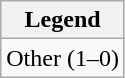<table class="wikitable">
<tr>
<th>Legend</th>
</tr>
<tr>
<td>Other (1–0)</td>
</tr>
</table>
